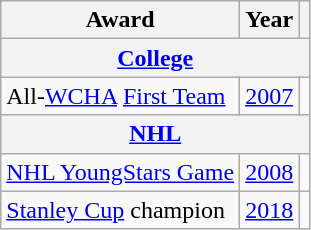<table class="wikitable">
<tr>
<th>Award</th>
<th>Year</th>
<th></th>
</tr>
<tr>
<th colspan="3"><a href='#'>College</a></th>
</tr>
<tr>
<td>All-<a href='#'>WCHA</a> <a href='#'>First Team</a></td>
<td><a href='#'>2007</a></td>
<td></td>
</tr>
<tr>
<th colspan="3"><a href='#'>NHL</a></th>
</tr>
<tr>
<td><a href='#'>NHL YoungStars Game</a></td>
<td><a href='#'>2008</a></td>
<td></td>
</tr>
<tr>
<td><a href='#'>Stanley Cup</a> champion</td>
<td><a href='#'>2018</a></td>
<td></td>
</tr>
</table>
